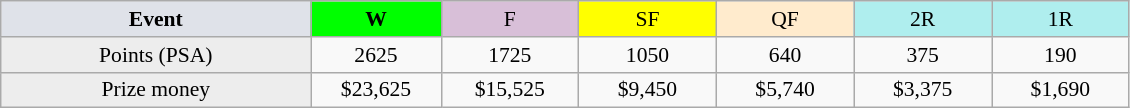<table class=wikitable style=font-size:90%;text-align:center>
<tr>
<td width=200 colspan=1 bgcolor=#dfe2e9><strong>Event</strong></td>
<td width=80 bgcolor=lime><strong>W</strong></td>
<td width=85 bgcolor=#D8BFD8>F</td>
<td width=85 bgcolor=#FFFF00>SF</td>
<td width=85 bgcolor=#ffebcd>QF</td>
<td width=85 bgcolor=#afeeee>2R</td>
<td width=85 bgcolor=#afeeee>1R</td>
</tr>
<tr>
<td bgcolor=#EDEDED>Points (PSA)</td>
<td>2625</td>
<td>1725</td>
<td>1050</td>
<td>640</td>
<td>375</td>
<td>190</td>
</tr>
<tr>
<td bgcolor=#EDEDED>Prize money</td>
<td>$23,625</td>
<td>$15,525</td>
<td>$9,450</td>
<td>$5,740</td>
<td>$3,375</td>
<td>$1,690</td>
</tr>
</table>
